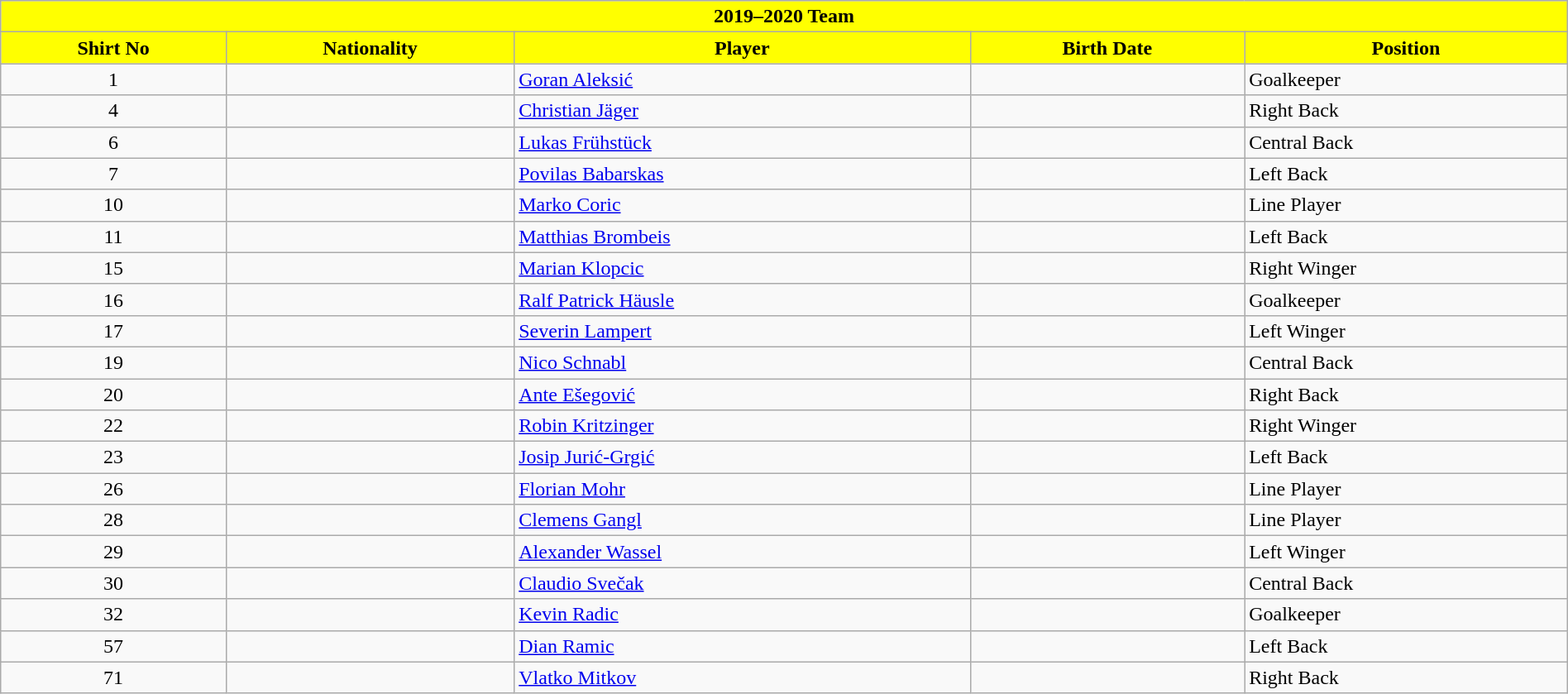<table class="wikitable collapsible collapsed" style="width:100%">
<tr>
<th colspan=5 style="background-color:#FFFF00;color:#000000;text-align:center;"><strong>2019–2020 Team</strong></th>
</tr>
<tr>
<th style="color:#000000; background:#FFFF00">Shirt No</th>
<th style="color:#000000; background:#FFFF00">Nationality</th>
<th style="color:#000000; background:#FFFF00">Player</th>
<th style="color:#000000; background:#FFFF00">Birth Date</th>
<th style="color:#000000; background:#FFFF00">Position</th>
</tr>
<tr>
<td align=center>1</td>
<td></td>
<td><a href='#'>Goran Aleksić</a></td>
<td></td>
<td>Goalkeeper</td>
</tr>
<tr>
<td align=center>4</td>
<td></td>
<td><a href='#'>Christian Jäger</a></td>
<td></td>
<td>Right Back</td>
</tr>
<tr>
<td align=center>6</td>
<td></td>
<td><a href='#'>Lukas Frühstück</a></td>
<td></td>
<td>Central Back</td>
</tr>
<tr>
<td align=center>7</td>
<td></td>
<td><a href='#'>Povilas Babarskas</a></td>
<td></td>
<td>Left Back</td>
</tr>
<tr>
<td align=center>10</td>
<td></td>
<td><a href='#'>Marko Coric</a></td>
<td></td>
<td>Line Player</td>
</tr>
<tr>
<td align=center>11</td>
<td></td>
<td><a href='#'>Matthias Brombeis</a></td>
<td></td>
<td>Left Back</td>
</tr>
<tr>
<td align=center>15</td>
<td></td>
<td><a href='#'>Marian Klopcic</a></td>
<td></td>
<td>Right Winger</td>
</tr>
<tr>
<td align=center>16</td>
<td></td>
<td><a href='#'>Ralf Patrick Häusle</a></td>
<td></td>
<td>Goalkeeper</td>
</tr>
<tr>
<td align=center>17</td>
<td></td>
<td><a href='#'>Severin Lampert</a></td>
<td></td>
<td>Left Winger</td>
</tr>
<tr>
<td align=center>19</td>
<td></td>
<td><a href='#'>Nico Schnabl</a></td>
<td></td>
<td>Central Back</td>
</tr>
<tr>
<td align=center>20</td>
<td></td>
<td><a href='#'>Ante Ešegović</a></td>
<td></td>
<td>Right Back</td>
</tr>
<tr>
<td align=center>22</td>
<td></td>
<td><a href='#'>Robin Kritzinger</a></td>
<td></td>
<td>Right Winger</td>
</tr>
<tr>
<td align=center>23</td>
<td></td>
<td><a href='#'>Josip Jurić-Grgić</a></td>
<td></td>
<td>Left Back</td>
</tr>
<tr>
<td align=center>26</td>
<td></td>
<td><a href='#'>Florian Mohr</a></td>
<td></td>
<td>Line Player</td>
</tr>
<tr>
<td align=center>28</td>
<td></td>
<td><a href='#'>Clemens Gangl</a></td>
<td></td>
<td>Line Player</td>
</tr>
<tr>
<td align=center>29</td>
<td></td>
<td><a href='#'>Alexander Wassel</a></td>
<td></td>
<td>Left Winger</td>
</tr>
<tr>
<td align=center>30</td>
<td></td>
<td><a href='#'>Claudio Svečak</a></td>
<td></td>
<td>Central Back</td>
</tr>
<tr>
<td align=center>32</td>
<td></td>
<td><a href='#'>Kevin Radic</a></td>
<td></td>
<td>Goalkeeper</td>
</tr>
<tr>
<td align=center>57</td>
<td></td>
<td><a href='#'>Dian Ramic</a></td>
<td></td>
<td>Left Back</td>
</tr>
<tr>
<td align=center>71</td>
<td></td>
<td><a href='#'>Vlatko Mitkov</a></td>
<td></td>
<td>Right Back</td>
</tr>
</table>
